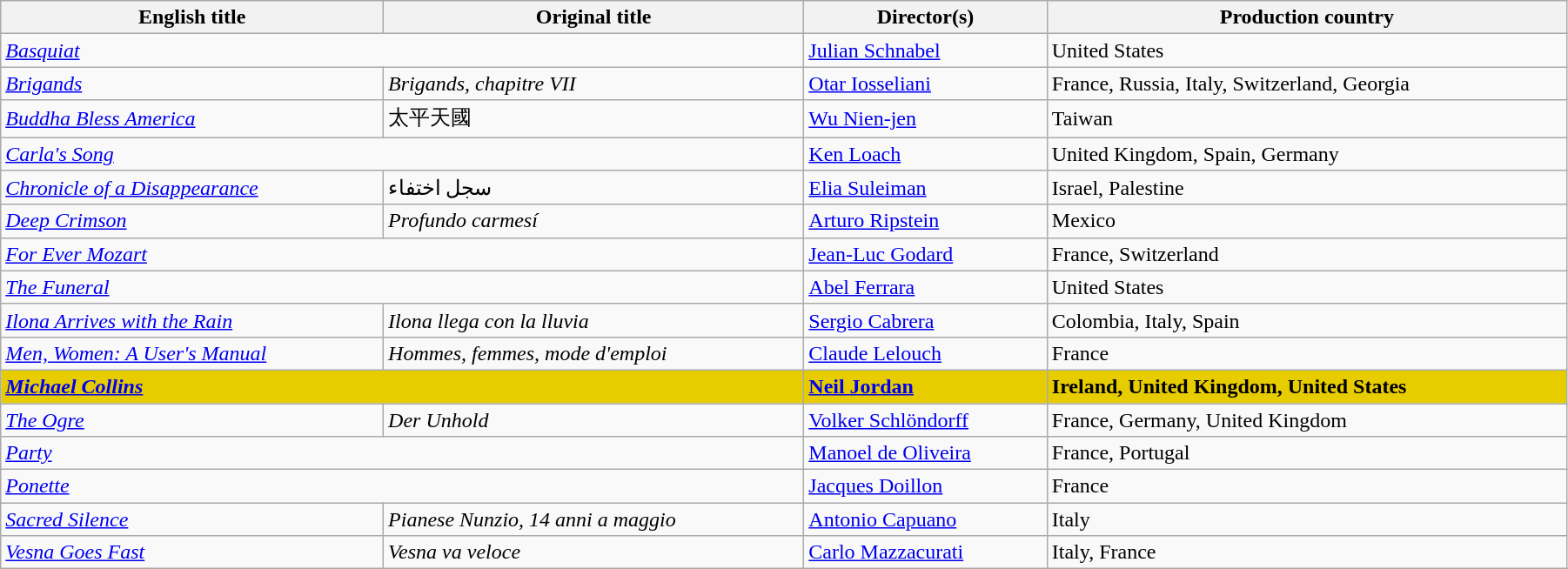<table class="wikitable" width="95%">
<tr>
<th>English title</th>
<th>Original title</th>
<th>Director(s)</th>
<th>Production country</th>
</tr>
<tr>
<td colspan=2><em><a href='#'>Basquiat</a></em></td>
<td data-sort-value="Schnabel"><a href='#'>Julian Schnabel</a></td>
<td>United States</td>
</tr>
<tr>
<td><em><a href='#'>Brigands</a></em></td>
<td><em>Brigands, chapitre VII</em></td>
<td data-sort-value="Iosseliani"><a href='#'>Otar Iosseliani</a></td>
<td>France, Russia, Italy, Switzerland, Georgia</td>
</tr>
<tr>
<td><em><a href='#'>Buddha Bless America</a></em></td>
<td>太平天國</td>
<td data-sort-value="Nien-jen"><a href='#'>Wu Nien-jen</a></td>
<td>Taiwan</td>
</tr>
<tr>
<td colspan=2><em><a href='#'>Carla's Song</a></em></td>
<td data-sort-value="Loach"><a href='#'>Ken Loach</a></td>
<td>United Kingdom, Spain, Germany</td>
</tr>
<tr>
<td><em><a href='#'>Chronicle of a Disappearance</a></em></td>
<td>سجل اختفاء</td>
<td data-sort-value="Suleiman"><a href='#'>Elia Suleiman</a></td>
<td>Israel, Palestine</td>
</tr>
<tr>
<td><em><a href='#'>Deep Crimson</a></em></td>
<td><em>Profundo carmesí</em></td>
<td data-sort-value="Ripstein"><a href='#'>Arturo Ripstein</a></td>
<td>Mexico</td>
</tr>
<tr>
<td colspan=2><em><a href='#'>For Ever Mozart</a></em></td>
<td data-sort-value="Godard"><a href='#'>Jean-Luc Godard</a></td>
<td>France, Switzerland</td>
</tr>
<tr>
<td colspan=2 data-sort-value="Funeral"><em><a href='#'>The Funeral</a></em></td>
<td data-sort-value="Ferrara"><a href='#'>Abel Ferrara</a></td>
<td>United States</td>
</tr>
<tr>
<td><em><a href='#'>Ilona Arrives with the Rain</a></em></td>
<td><em>Ilona llega con la lluvia</em></td>
<td data-sort-value="Cabrera"><a href='#'>Sergio Cabrera</a></td>
<td>Colombia, Italy, Spain</td>
</tr>
<tr>
<td><em><a href='#'>Men, Women: A User's Manual</a></em></td>
<td><em>Hommes, femmes, mode d'emploi</em></td>
<td data-sort-value="Lelouch"><a href='#'>Claude Lelouch</a></td>
<td>France</td>
</tr>
<tr style="background:#E7CD00;">
<td colspan=2><strong><em><a href='#'>Michael Collins</a></em></strong></td>
<td data-sort-value="Jordan"><strong><a href='#'>Neil Jordan</a></strong></td>
<td><strong>Ireland, United Kingdom, United States</strong></td>
</tr>
<tr>
<td data-sort-value="Ogre"><em><a href='#'>The Ogre</a></em></td>
<td><em>Der Unhold</em></td>
<td data-sort-value="Schlondorff"><a href='#'>Volker Schlöndorff</a></td>
<td>France, Germany, United Kingdom</td>
</tr>
<tr>
<td colspan=2><em><a href='#'>Party</a></em></td>
<td data-sort-value="Oliveira"><a href='#'>Manoel de Oliveira</a></td>
<td>France, Portugal</td>
</tr>
<tr>
<td colspan=2><em><a href='#'>Ponette</a></em></td>
<td data-sort-value="Doillon"><a href='#'>Jacques Doillon</a></td>
<td>France</td>
</tr>
<tr>
<td><em><a href='#'>Sacred Silence</a></em></td>
<td><em>Pianese Nunzio, 14 anni a maggio</em></td>
<td data-sort-value="Capuano"><a href='#'>Antonio Capuano</a></td>
<td>Italy</td>
</tr>
<tr>
<td><em><a href='#'>Vesna Goes Fast</a></em></td>
<td><em>Vesna va veloce</em></td>
<td data-sort-value="Mazzacurati"><a href='#'>Carlo Mazzacurati</a></td>
<td>Italy, France</td>
</tr>
</table>
